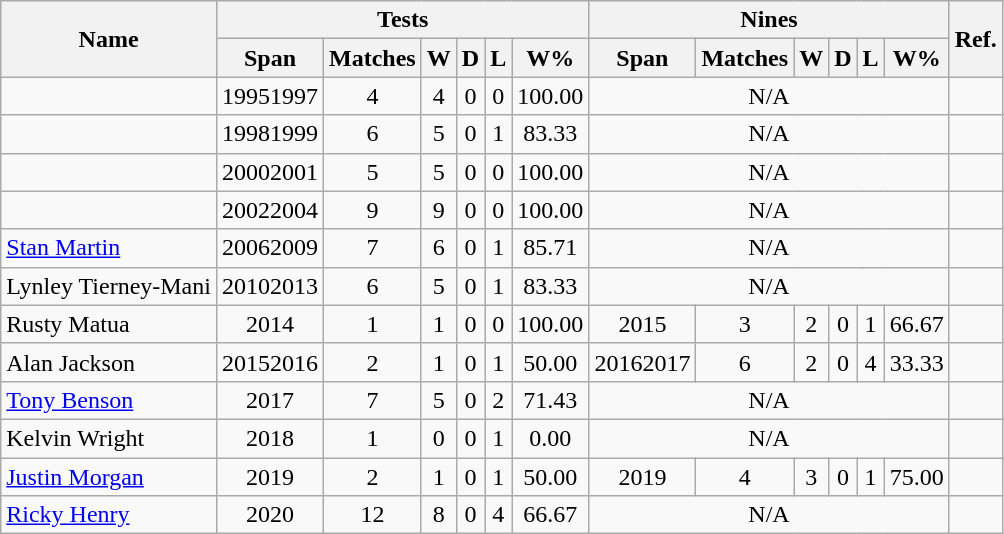<table class="wikitable sortable" style="text-align:center;">
<tr>
<th rowspan=2>Name</th>
<th colspan=6>Tests</th>
<th colspan=6>Nines</th>
<th rowspan=2 class="unsortable">Ref.</th>
</tr>
<tr>
<th>Span</th>
<th>Matches</th>
<th>W</th>
<th>D</th>
<th>L</th>
<th data-sort-type="number">W%</th>
<th>Span</th>
<th>Matches</th>
<th>W</th>
<th>D</th>
<th>L</th>
<th data-sort-type="number">W%</th>
</tr>
<tr>
<td style="text-align:left;"></td>
<td>19951997</td>
<td>4</td>
<td>4</td>
<td>0</td>
<td>0</td>
<td>100.00</td>
<td colspan=6>N/A</td>
<td></td>
</tr>
<tr>
<td style="text-align:left;"></td>
<td>19981999</td>
<td>6</td>
<td>5</td>
<td>0</td>
<td>1</td>
<td>83.33</td>
<td colspan=6>N/A</td>
<td></td>
</tr>
<tr>
<td style="text-align:left;"></td>
<td>20002001</td>
<td>5</td>
<td>5</td>
<td>0</td>
<td>0</td>
<td>100.00</td>
<td colspan=6>N/A</td>
<td></td>
</tr>
<tr>
<td style="text-align:left;"></td>
<td>20022004</td>
<td>9</td>
<td>9</td>
<td>0</td>
<td>0</td>
<td>100.00</td>
<td colspan=6>N/A</td>
<td></td>
</tr>
<tr>
<td style="text-align:left;"><a href='#'>Stan Martin</a></td>
<td>20062009</td>
<td>7</td>
<td>6</td>
<td>0</td>
<td>1</td>
<td>85.71</td>
<td colspan=6>N/A</td>
<td></td>
</tr>
<tr>
<td style="text-align:left;">Lynley Tierney-Mani</td>
<td>20102013</td>
<td>6</td>
<td>5</td>
<td>0</td>
<td>1</td>
<td>83.33</td>
<td colspan=6>N/A</td>
<td></td>
</tr>
<tr>
<td style="text-align:left;">Rusty Matua</td>
<td>2014</td>
<td>1</td>
<td>1</td>
<td>0</td>
<td>0</td>
<td>100.00</td>
<td>2015</td>
<td>3</td>
<td>2</td>
<td>0</td>
<td>1</td>
<td>66.67</td>
<td></td>
</tr>
<tr>
<td style="text-align:left;">Alan Jackson</td>
<td>20152016</td>
<td>2</td>
<td>1</td>
<td>0</td>
<td>1</td>
<td>50.00</td>
<td>20162017</td>
<td>6</td>
<td>2</td>
<td>0</td>
<td>4</td>
<td>33.33</td>
<td></td>
</tr>
<tr>
<td style="text-align:left;"><a href='#'>Tony Benson</a></td>
<td>2017</td>
<td>7</td>
<td>5</td>
<td>0</td>
<td>2</td>
<td>71.43</td>
<td colspan=6>N/A</td>
<td></td>
</tr>
<tr>
<td style="text-align:left;">Kelvin Wright</td>
<td>2018</td>
<td>1</td>
<td>0</td>
<td>0</td>
<td>1</td>
<td>0.00</td>
<td colspan=6>N/A</td>
<td></td>
</tr>
<tr>
<td style="text-align:left;"><a href='#'>Justin Morgan</a></td>
<td>2019</td>
<td>2</td>
<td>1</td>
<td>0</td>
<td>1</td>
<td>50.00</td>
<td>2019</td>
<td>4</td>
<td>3</td>
<td>0</td>
<td>1</td>
<td>75.00</td>
<td></td>
</tr>
<tr>
<td style="text-align:left;"><a href='#'>Ricky Henry</a></td>
<td>2020</td>
<td>12</td>
<td>8</td>
<td>0</td>
<td>4</td>
<td>66.67</td>
<td colspan=6>N/A</td>
<td></td>
</tr>
</table>
